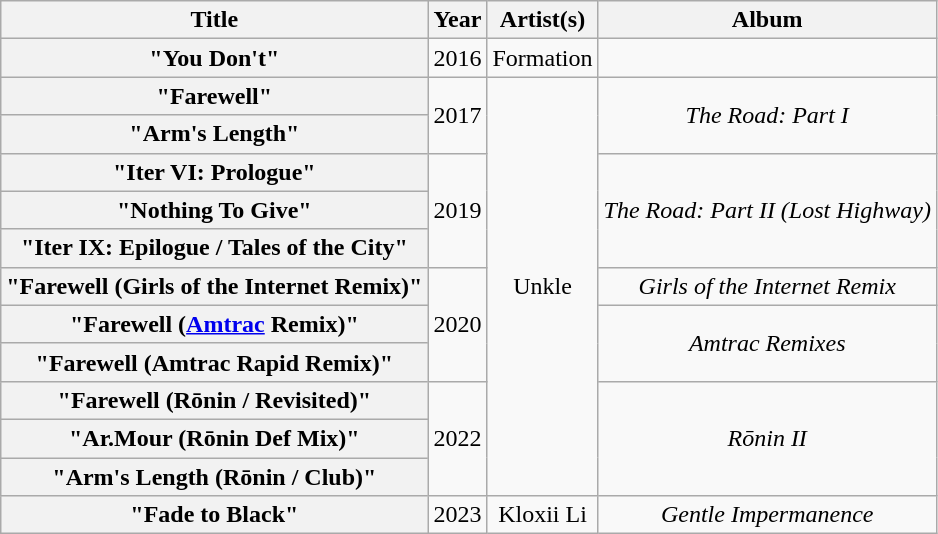<table class="wikitable plainrowheaders" style="text-align:center;">
<tr>
<th scope="col">Title</th>
<th scope="col">Year</th>
<th scope="col">Artist(s)</th>
<th scope="col">Album</th>
</tr>
<tr>
<th scope="row">"You Don't"<br></th>
<td rowspan="1">2016</td>
<td>Formation</td>
<td></td>
</tr>
<tr>
<th scope="row">"Farewell"<br></th>
<td rowspan="2">2017</td>
<td rowspan="11">Unkle</td>
<td rowspan="2"><em>The Road: Part I</em></td>
</tr>
<tr>
<th scope="row">"Arm's Length"<br></th>
</tr>
<tr>
<th scope="row">"Iter VI: Prologue"<br></th>
<td rowspan="3">2019</td>
<td rowspan="3"><em>The Road: Part II (Lost Highway)</em></td>
</tr>
<tr>
<th scope="row">"Nothing To Give"<br></th>
</tr>
<tr>
<th scope="row">"Iter IX: Epilogue / Tales of the City"<br></th>
</tr>
<tr>
<th scope="row">"Farewell (Girls of the Internet Remix)"<br></th>
<td rowspan="3">2020</td>
<td rowspan="1"><em>Girls of the Internet Remix</em></td>
</tr>
<tr>
<th scope="row">"Farewell (<a href='#'>Amtrac</a> Remix)"<br></th>
<td rowspan="2"><em>Amtrac Remixes</em></td>
</tr>
<tr>
<th scope="row">"Farewell (Amtrac Rapid Remix)"<br></th>
</tr>
<tr>
<th scope="row">"Farewell (Rōnin / Revisited)"<br></th>
<td rowspan="3">2022</td>
<td rowspan="3"><em>Rōnin II</em></td>
</tr>
<tr>
<th scope="row">"Ar.Mour (Rōnin Def Mix)"<br></th>
</tr>
<tr>
<th scope="row">"Arm's Length (Rōnin / Club)"<br></th>
</tr>
<tr>
<th scope="row">"Fade to Black"<br></th>
<td rowspan="1">2023</td>
<td rowspan="1">Kloxii Li</td>
<td rowspan="1"><em>Gentle Impermanence</em></td>
</tr>
</table>
